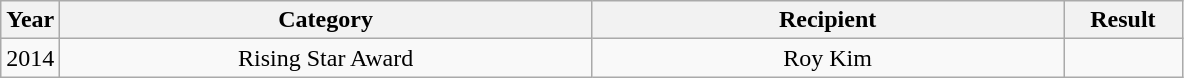<table class="wikitable" style="text-align:center">
<tr>
<th width="5%">Year</th>
<th width="45%">Category</th>
<th width="40%">Recipient</th>
<th width="10%">Result</th>
</tr>
<tr>
<td>2014</td>
<td>Rising Star Award</td>
<td>Roy Kim</td>
<td></td>
</tr>
</table>
